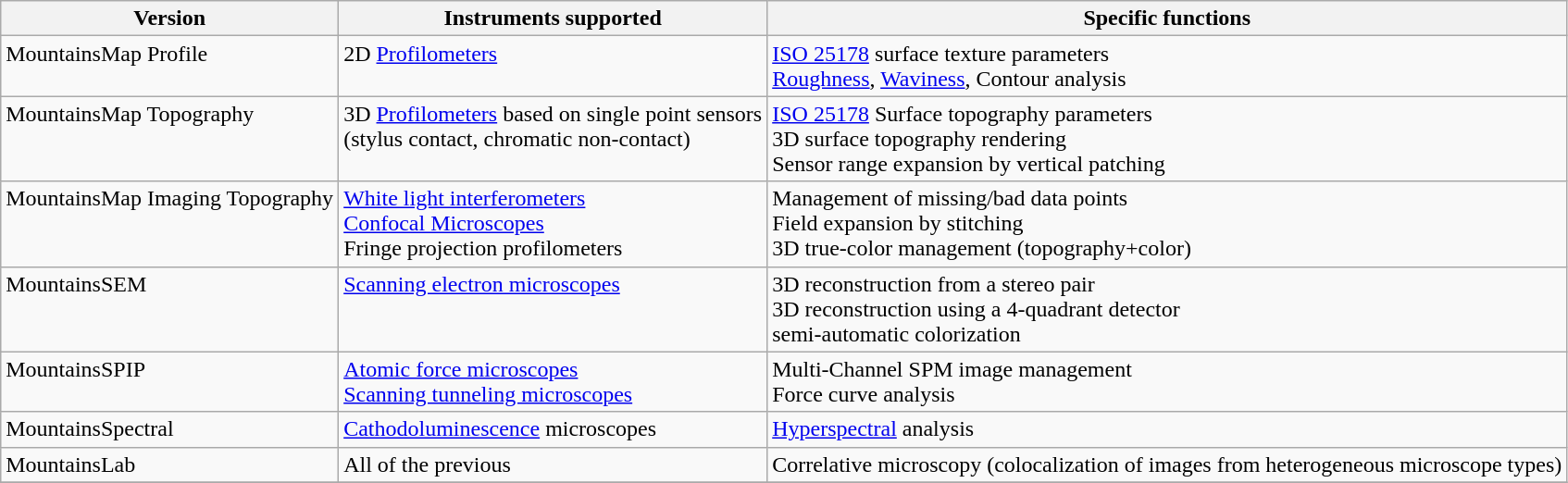<table class="wikitable">
<tr>
<th>Version</th>
<th>Instruments supported</th>
<th>Specific functions</th>
</tr>
<tr valign="top">
<td>MountainsMap Profile</td>
<td>2D <a href='#'>Profilometers</a></td>
<td><a href='#'>ISO 25178</a> surface texture parameters <br> <a href='#'>Roughness</a>, <a href='#'>Waviness</a>, Contour analysis</td>
</tr>
<tr valign="top">
<td>MountainsMap Topography</td>
<td>3D <a href='#'>Profilometers</a> based on single point sensors <br> (stylus contact, chromatic non-contact)</td>
<td><a href='#'>ISO 25178</a> Surface topography parameters <br> 3D surface topography rendering <br> Sensor range expansion by vertical patching</td>
</tr>
<tr valign="top">
<td>MountainsMap Imaging Topography</td>
<td><a href='#'>White light interferometers</a> <br> <a href='#'>Confocal Microscopes</a> <br> Fringe projection profilometers</td>
<td>Management of missing/bad data points <br> Field expansion by stitching <br> 3D true-color management (topography+color)</td>
</tr>
<tr valign="top">
<td>MountainsSEM</td>
<td><a href='#'>Scanning electron microscopes</a></td>
<td>3D reconstruction from a stereo pair <br> 3D reconstruction using a 4-quadrant detector  <br> semi-automatic colorization</td>
</tr>
<tr valign="top">
<td>MountainsSPIP</td>
<td><a href='#'>Atomic force microscopes</a><br><a href='#'>Scanning tunneling microscopes</a></td>
<td>Multi-Channel SPM image management <br> Force curve analysis</td>
</tr>
<tr valign="top">
<td>MountainsSpectral</td>
<td><a href='#'>Cathodoluminescence</a> microscopes</td>
<td><a href='#'>Hyperspectral</a> analysis</td>
</tr>
<tr valign="top">
<td>MountainsLab</td>
<td>All of the previous</td>
<td>Correlative microscopy (colocalization of images from heterogeneous microscope types)</td>
</tr>
<tr valign="top">
</tr>
</table>
